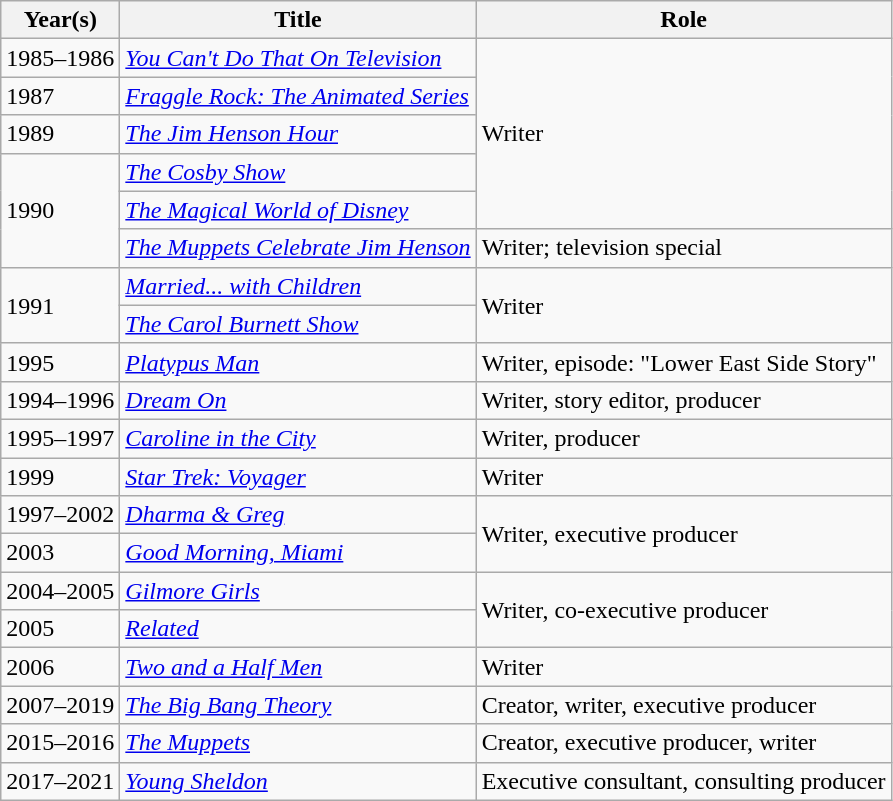<table class="wikitable">
<tr>
<th>Year(s)</th>
<th>Title</th>
<th>Role</th>
</tr>
<tr>
<td>1985–1986</td>
<td><em><a href='#'>You Can't Do That On Television</a></em></td>
<td rowspan="5">Writer</td>
</tr>
<tr>
<td>1987</td>
<td><em><a href='#'>Fraggle Rock: The Animated Series</a></em></td>
</tr>
<tr>
<td>1989</td>
<td><em><a href='#'>The Jim Henson Hour</a></em></td>
</tr>
<tr>
<td rowspan="3">1990</td>
<td><em><a href='#'>The Cosby Show</a></em></td>
</tr>
<tr>
<td><em><a href='#'>The Magical World of Disney</a></em></td>
</tr>
<tr>
<td><em><a href='#'>The Muppets Celebrate Jim Henson</a></em></td>
<td>Writer; television special</td>
</tr>
<tr>
<td rowspan="2">1991</td>
<td><em><a href='#'>Married... with Children</a></em></td>
<td rowspan="2">Writer</td>
</tr>
<tr>
<td><em><a href='#'>The Carol Burnett Show</a></em></td>
</tr>
<tr>
<td>1995</td>
<td><em><a href='#'>Platypus Man</a></em></td>
<td>Writer, episode: "Lower East Side Story"</td>
</tr>
<tr>
<td>1994–1996</td>
<td><em><a href='#'>Dream On</a></em></td>
<td>Writer, story editor, producer</td>
</tr>
<tr>
<td>1995–1997</td>
<td><em><a href='#'>Caroline in the City</a></em></td>
<td>Writer, producer</td>
</tr>
<tr>
<td>1999</td>
<td><em><a href='#'>Star Trek: Voyager</a></em></td>
<td>Writer</td>
</tr>
<tr>
<td>1997–2002</td>
<td><em><a href='#'>Dharma & Greg</a></em></td>
<td rowspan="2">Writer, executive producer</td>
</tr>
<tr>
<td>2003</td>
<td><em><a href='#'>Good Morning, Miami</a></em></td>
</tr>
<tr>
<td>2004–2005</td>
<td><em><a href='#'>Gilmore Girls</a></em></td>
<td rowspan="2">Writer, co-executive producer</td>
</tr>
<tr>
<td>2005</td>
<td><em><a href='#'>Related</a></em></td>
</tr>
<tr>
<td>2006</td>
<td><em><a href='#'>Two and a Half Men</a></em></td>
<td>Writer</td>
</tr>
<tr>
<td>2007–2019</td>
<td><em><a href='#'>The Big Bang Theory</a></em></td>
<td>Creator, writer, executive producer</td>
</tr>
<tr>
<td>2015–2016</td>
<td><em><a href='#'>The Muppets</a></em></td>
<td>Creator, executive producer, writer</td>
</tr>
<tr>
<td>2017–2021</td>
<td><em><a href='#'>Young Sheldon</a></em></td>
<td>Executive consultant, consulting producer</td>
</tr>
</table>
